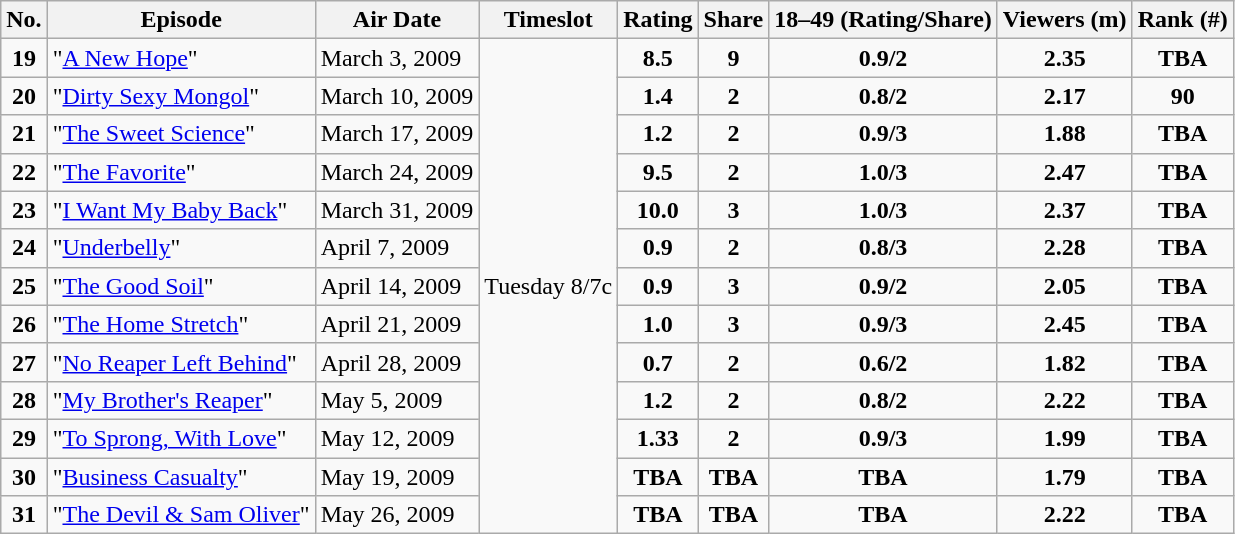<table class="wikitable sortable">
<tr>
<th>No.</th>
<th>Episode</th>
<th>Air Date</th>
<th>Timeslot</th>
<th>Rating</th>
<th>Share</th>
<th>18–49 (Rating/Share)</th>
<th>Viewers (m)</th>
<th>Rank (#)</th>
</tr>
<tr>
<td style="text-align:center;"><strong>19</strong></td>
<td>"<a href='#'>A New Hope</a>"</td>
<td>March 3, 2009</td>
<td rowspan=13>Tuesday 8/7c</td>
<td style="text-align:center;"><strong>8.5</strong></td>
<td style="text-align:center;"><strong>9</strong></td>
<td style="text-align:center;"><strong>0.9/2</strong></td>
<td style="text-align:center;"><strong>2.35</strong></td>
<td style="text-align:center;"><strong>TBA</strong></td>
</tr>
<tr>
<td style="text-align:center;"><strong>20</strong></td>
<td>"<a href='#'>Dirty Sexy Mongol</a>"</td>
<td>March 10, 2009</td>
<td style="text-align:center;"><strong>1.4</strong></td>
<td style="text-align:center;"><strong>2</strong></td>
<td style="text-align:center;"><strong>0.8/2</strong></td>
<td style="text-align:center;"><strong>2.17</strong></td>
<td style="text-align:center;"><strong>90</strong></td>
</tr>
<tr>
<td style="text-align:center;"><strong>21</strong></td>
<td>"<a href='#'>The Sweet Science</a>"</td>
<td>March 17, 2009</td>
<td style="text-align:center;"><strong>1.2</strong></td>
<td style="text-align:center;"><strong>2</strong></td>
<td style="text-align:center;"><strong>0.9/3</strong></td>
<td style="text-align:center;"><strong>1.88</strong></td>
<td style="text-align:center;"><strong>TBA</strong></td>
</tr>
<tr>
<td style="text-align:center;"><strong>22</strong></td>
<td>"<a href='#'>The Favorite</a>"</td>
<td>March 24, 2009</td>
<td style="text-align:center;"><strong>9.5</strong></td>
<td style="text-align:center;"><strong>2</strong></td>
<td style="text-align:center;"><strong>1.0/3</strong></td>
<td style="text-align:center;"><strong>2.47</strong></td>
<td style="text-align:center;"><strong>TBA</strong></td>
</tr>
<tr>
<td style="text-align:center;"><strong>23</strong></td>
<td>"<a href='#'>I Want My Baby Back</a>"</td>
<td>March 31, 2009</td>
<td style="text-align:center;"><strong>10.0</strong></td>
<td style="text-align:center;"><strong>3</strong></td>
<td style="text-align:center;"><strong>1.0/3</strong></td>
<td style="text-align:center;"><strong>2.37</strong></td>
<td style="text-align:center;"><strong>TBA</strong></td>
</tr>
<tr>
<td style="text-align:center;"><strong>24</strong></td>
<td>"<a href='#'>Underbelly</a>"</td>
<td>April 7, 2009</td>
<td style="text-align:center;"><strong>0.9</strong></td>
<td style="text-align:center;"><strong>2</strong></td>
<td style="text-align:center;"><strong>0.8/3</strong></td>
<td style="text-align:center;"><strong>2.28</strong></td>
<td style="text-align:center;"><strong>TBA</strong></td>
</tr>
<tr>
<td style="text-align:center;"><strong>25</strong></td>
<td>"<a href='#'>The Good Soil</a>"</td>
<td>April 14, 2009</td>
<td style="text-align:center;"><strong>0.9</strong></td>
<td style="text-align:center;"><strong>3</strong></td>
<td style="text-align:center;"><strong>0.9/2</strong></td>
<td style="text-align:center;"><strong>2.05</strong></td>
<td style="text-align:center;"><strong>TBA</strong></td>
</tr>
<tr>
<td style="text-align:center;"><strong>26</strong></td>
<td>"<a href='#'>The Home Stretch</a>"</td>
<td>April 21, 2009</td>
<td style="text-align:center;"><strong>1.0</strong></td>
<td style="text-align:center;"><strong>3</strong></td>
<td style="text-align:center;"><strong>0.9/3</strong></td>
<td style="text-align:center;"><strong>2.45</strong></td>
<td style="text-align:center;"><strong>TBA</strong></td>
</tr>
<tr>
<td style="text-align:center;"><strong>27</strong></td>
<td>"<a href='#'>No Reaper Left Behind</a>"</td>
<td>April 28, 2009</td>
<td style="text-align:center;"><strong>0.7</strong></td>
<td style="text-align:center;"><strong>2</strong></td>
<td style="text-align:center;"><strong>0.6/2</strong></td>
<td style="text-align:center;"><strong>1.82</strong></td>
<td style="text-align:center;"><strong>TBA</strong></td>
</tr>
<tr>
<td style="text-align:center;"><strong>28</strong></td>
<td>"<a href='#'>My Brother's Reaper</a>"</td>
<td>May 5, 2009</td>
<td style="text-align:center;"><strong>1.2</strong></td>
<td style="text-align:center;"><strong>2</strong></td>
<td style="text-align:center;"><strong>0.8/2</strong></td>
<td style="text-align:center;"><strong>2.22</strong></td>
<td style="text-align:center;"><strong>TBA</strong></td>
</tr>
<tr>
<td style="text-align:center;"><strong>29</strong></td>
<td>"<a href='#'>To Sprong, With Love</a>"</td>
<td>May 12, 2009</td>
<td style="text-align:center;"><strong>1.33</strong></td>
<td style="text-align:center;"><strong>2</strong></td>
<td style="text-align:center;"><strong>0.9/3</strong></td>
<td style="text-align:center;"><strong>1.99</strong></td>
<td style="text-align:center;"><strong>TBA</strong></td>
</tr>
<tr>
<td style="text-align:center;"><strong>30</strong></td>
<td>"<a href='#'>Business Casualty</a>"</td>
<td>May 19, 2009</td>
<td style="text-align:center;"><strong>TBA</strong></td>
<td style="text-align:center;"><strong>TBA</strong></td>
<td style="text-align:center;"><strong>TBA</strong></td>
<td style="text-align:center;"><strong>1.79</strong></td>
<td style="text-align:center;"><strong>TBA</strong></td>
</tr>
<tr>
<td style="text-align:center;"><strong>31</strong></td>
<td>"<a href='#'>The Devil & Sam Oliver</a>"</td>
<td>May 26, 2009</td>
<td style="text-align:center;"><strong>TBA</strong></td>
<td style="text-align:center;"><strong>TBA</strong></td>
<td style="text-align:center;"><strong>TBA</strong></td>
<td style="text-align:center;"><strong>2.22</strong></td>
<td style="text-align:center;"><strong>TBA</strong></td>
</tr>
</table>
